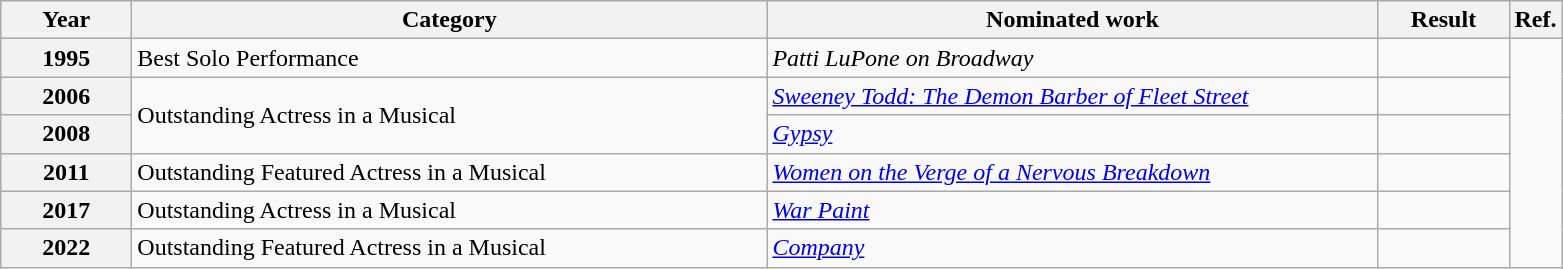<table class=wikitable>
<tr>
<th scope="col" style="width:5em;">Year</th>
<th scope="col" style="width:26em;">Category</th>
<th scope="col" style="width:25em;">Nominated work</th>
<th scope="col" style="width:5em;">Result</th>
<th>Ref.</th>
</tr>
<tr>
<th Scope=row>1995</th>
<td>Best Solo Performance</td>
<td><em>Patti LuPone on Broadway</em></td>
<td></td>
</tr>
<tr>
<th Scope=row>2006</th>
<td rowspan="2">Outstanding Actress in a Musical</td>
<td><em><a href='#'>Sweeney Todd: The Demon Barber of Fleet Street</a></em></td>
<td></td>
</tr>
<tr>
<th Scope=row>2008</th>
<td><em><a href='#'>Gypsy</a></em></td>
<td></td>
</tr>
<tr>
<th Scope=row>2011</th>
<td>Outstanding Featured Actress in a Musical</td>
<td><em><a href='#'>Women on the Verge of a Nervous Breakdown</a></em></td>
<td></td>
</tr>
<tr>
<th Scope=row>2017</th>
<td>Outstanding Actress in a Musical</td>
<td><em><a href='#'>War Paint</a></em></td>
<td></td>
</tr>
<tr>
<th Scope=row>2022</th>
<td>Outstanding Featured Actress in a Musical</td>
<td><em><a href='#'>Company</a></em></td>
<td></td>
</tr>
</table>
